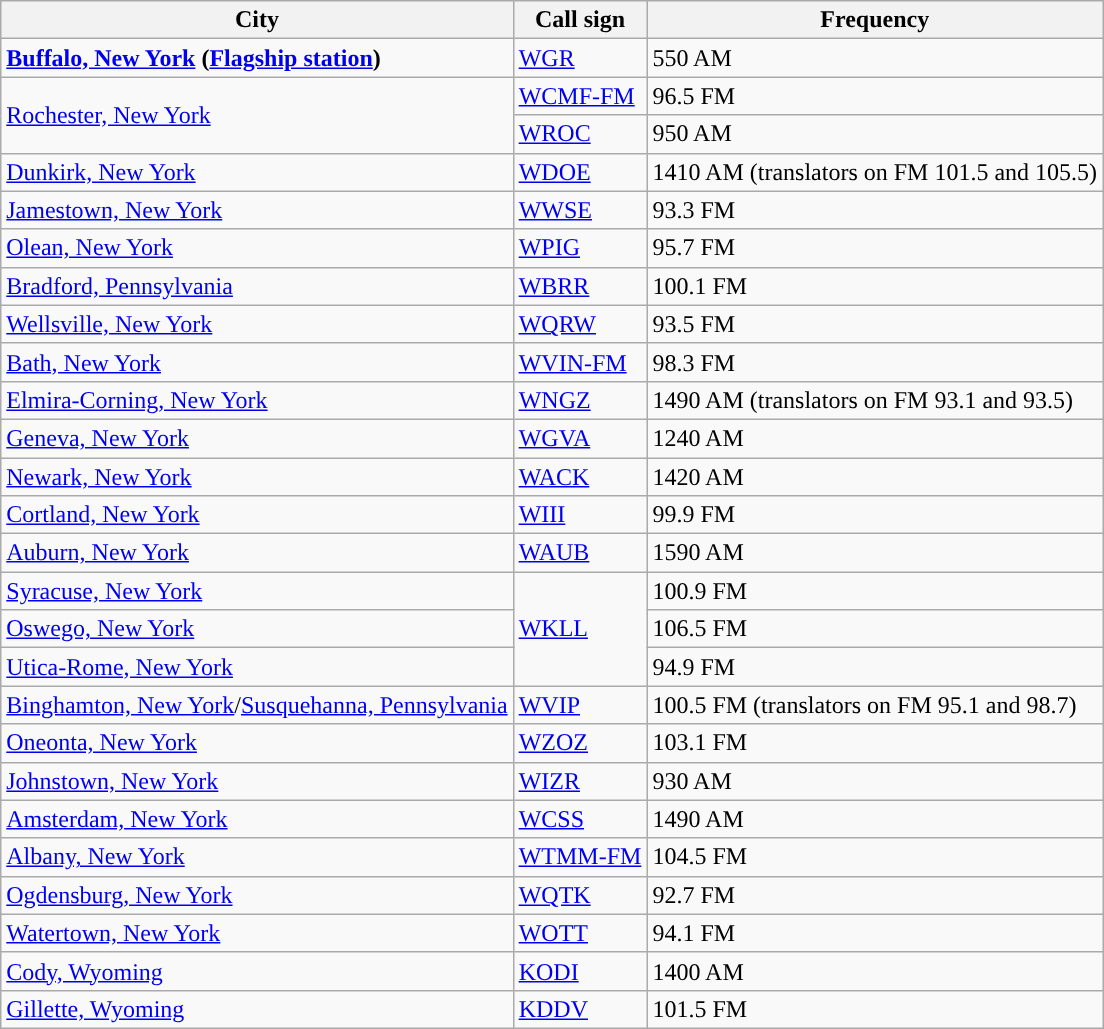<table class="wikitable sortable">
<tr>
<th>City</th>
<th>Call sign</th>
<th>Frequency</th>
</tr>
<tr>
<td><strong><a href='#'>Buffalo, New York</a></strong> <strong>(<a href='#'>Flagship station</a>)</strong></td>
<td><a href='#'>WGR</a></td>
<td data-sort-value=000550>550 AM</td>
</tr>
<tr>
<td rowspan=2><a href='#'>Rochester, New York</a></td>
<td><a href='#'>WCMF-FM</a></td>
<td data-sort-value=096500>96.5 FM</td>
</tr>
<tr>
<td><a href='#'>WROC</a></td>
<td data-sort-value=000950>950 AM</td>
</tr>
<tr>
<td><a href='#'>Dunkirk, New York</a></td>
<td><a href='#'>WDOE</a></td>
<td data-sort-value=001410>1410 AM (translators on FM 101.5 and 105.5)</td>
</tr>
<tr>
<td><a href='#'>Jamestown, New York</a></td>
<td><a href='#'>WWSE</a></td>
<td data-sort-value=093300>93.3 FM</td>
</tr>
<tr>
<td><a href='#'>Olean, New York</a></td>
<td><a href='#'>WPIG</a></td>
<td data-sort-value=095700>95.7 FM</td>
</tr>
<tr>
<td><a href='#'>Bradford, Pennsylvania</a></td>
<td><a href='#'>WBRR</a></td>
<td data-sort-value=100100>100.1 FM</td>
</tr>
<tr>
<td><a href='#'>Wellsville, New York</a></td>
<td><a href='#'>WQRW</a></td>
<td data-sort-value=093500>93.5 FM</td>
</tr>
<tr>
<td><a href='#'>Bath, New York</a></td>
<td><a href='#'>WVIN-FM</a></td>
<td data-sort-value=098300>98.3 FM</td>
</tr>
<tr>
<td><a href='#'>Elmira-Corning, New York</a></td>
<td><a href='#'>WNGZ</a></td>
<td data-sort-value=001490>1490 AM (translators on FM 93.1 and 93.5)</td>
</tr>
<tr>
<td><a href='#'>Geneva, New York</a></td>
<td><a href='#'>WGVA</a></td>
<td data-sort-value=001241>1240 AM</td>
</tr>
<tr>
<td><a href='#'>Newark, New York</a></td>
<td><a href='#'>WACK</a></td>
<td data-sort-value=001420>1420 AM</td>
</tr>
<tr>
<td><a href='#'>Cortland, New York</a></td>
<td><a href='#'>WIII</a></td>
<td data-sort-value=099900>99.9 FM</td>
</tr>
<tr>
<td><a href='#'>Auburn, New York</a></td>
<td><a href='#'>WAUB</a></td>
<td data-sort-value=001590>1590 AM</td>
</tr>
<tr>
<td><a href='#'>Syracuse, New York</a></td>
<td rowspan=3><a href='#'>WKLL</a></td>
<td data-sort-value=100900>100.9 FM</td>
</tr>
<tr>
<td><a href='#'>Oswego, New York</a></td>
<td data-sort-value=106500>106.5 FM</td>
</tr>
<tr>
<td><a href='#'>Utica-Rome, New York</a></td>
<td data-sort-value=094900>94.9 FM</td>
</tr>
<tr>
<td><a href='#'>Binghamton, New York</a>/<a href='#'>Susquehanna, Pennsylvania</a></td>
<td><a href='#'>WVIP</a></td>
<td data-sort-value="100500">100.5 FM (translators on FM 95.1 and 98.7)</td>
</tr>
<tr>
<td><a href='#'>Oneonta, New York</a></td>
<td><a href='#'>WZOZ</a></td>
<td data-sort-value=103100>103.1 FM</td>
</tr>
<tr>
<td><a href='#'>Johnstown, New York</a></td>
<td><a href='#'>WIZR</a></td>
<td data-sort-value=000930>930 AM</td>
</tr>
<tr>
<td><a href='#'>Amsterdam, New York</a></td>
<td><a href='#'>WCSS</a></td>
<td data-sort-value=001490>1490 AM</td>
</tr>
<tr>
<td><a href='#'>Albany, New York</a></td>
<td><a href='#'>WTMM-FM</a></td>
<td data-sort-value=104500>104.5 FM</td>
</tr>
<tr>
<td><a href='#'>Ogdensburg, New York</a></td>
<td><a href='#'>WQTK</a></td>
<td data-sort-value=092700>92.7 FM</td>
</tr>
<tr>
<td><a href='#'>Watertown, New York</a></td>
<td><a href='#'>WOTT</a></td>
<td data-sort-value=094100>94.1 FM</td>
</tr>
<tr>
<td><a href='#'>Cody, Wyoming</a></td>
<td><a href='#'>KODI</a></td>
<td data-sort-value=001400>1400 AM</td>
</tr>
<tr>
<td><a href='#'>Gillette, Wyoming</a></td>
<td><a href='#'>KDDV</a></td>
<td data-sort-value=101500>101.5 FM</td>
</tr>
</table>
